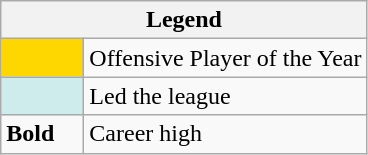<table class="wikitable">
<tr>
<th colspan="2">Legend</th>
</tr>
<tr>
<td style="background:#ffd700; width:3em;"></td>
<td>Offensive Player of the Year</td>
</tr>
<tr>
<td style="background:#cfecec; width:3em;"></td>
<td>Led the league</td>
</tr>
<tr>
<td><strong>Bold</strong></td>
<td>Career high</td>
</tr>
</table>
